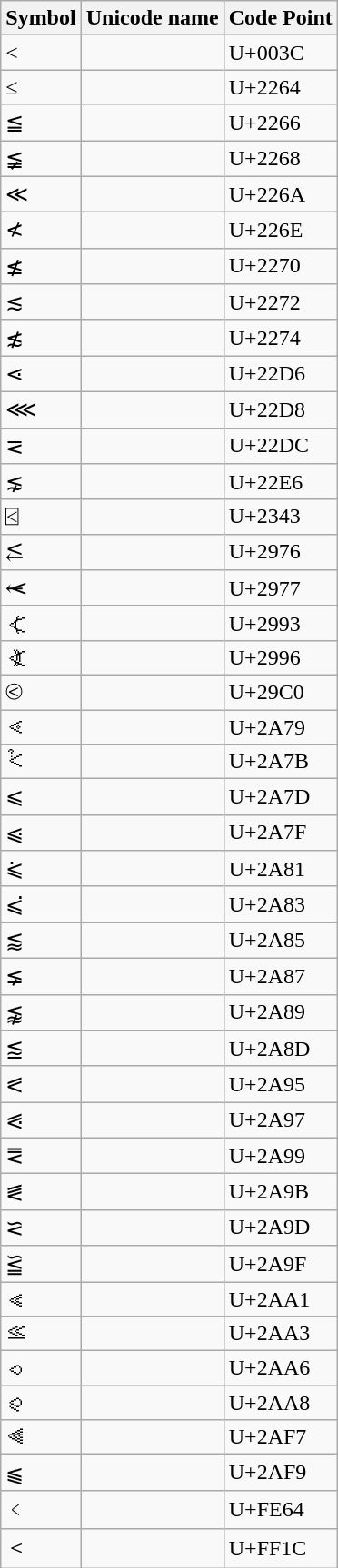<table class="wikitable sortable">
<tr>
<th>Symbol</th>
<th>Unicode name</th>
<th>Code Point</th>
</tr>
<tr>
<td><</td>
<td></td>
<td>U+003C</td>
</tr>
<tr>
<td>≤</td>
<td></td>
<td>U+2264</td>
</tr>
<tr>
<td>≦</td>
<td></td>
<td>U+2266</td>
</tr>
<tr>
<td>≨</td>
<td></td>
<td>U+2268</td>
</tr>
<tr>
<td>≪</td>
<td></td>
<td>U+226A</td>
</tr>
<tr>
<td>≮</td>
<td></td>
<td>U+226E</td>
</tr>
<tr>
<td>≰</td>
<td></td>
<td>U+2270</td>
</tr>
<tr>
<td>≲</td>
<td></td>
<td>U+2272</td>
</tr>
<tr>
<td>≴</td>
<td></td>
<td>U+2274</td>
</tr>
<tr>
<td>⋖</td>
<td></td>
<td>U+22D6</td>
</tr>
<tr>
<td>⋘</td>
<td></td>
<td>U+22D8</td>
</tr>
<tr>
<td>⋜</td>
<td></td>
<td>U+22DC</td>
</tr>
<tr>
<td>⋦</td>
<td></td>
<td>U+22E6</td>
</tr>
<tr>
<td>⍃</td>
<td></td>
<td>U+2343</td>
</tr>
<tr>
<td>⥶</td>
<td></td>
<td>U+2976</td>
</tr>
<tr>
<td>⥷</td>
<td></td>
<td>U+2977</td>
</tr>
<tr>
<td>⦓</td>
<td></td>
<td>U+2993</td>
</tr>
<tr>
<td>⦖</td>
<td></td>
<td>U+2996</td>
</tr>
<tr>
<td>⧀</td>
<td></td>
<td>U+29C0</td>
</tr>
<tr>
<td>⩹</td>
<td></td>
<td>U+2A79</td>
</tr>
<tr>
<td>⩻</td>
<td></td>
<td>U+2A7B</td>
</tr>
<tr>
<td>⩽</td>
<td></td>
<td>U+2A7D</td>
</tr>
<tr>
<td>⩿</td>
<td></td>
<td>U+2A7F</td>
</tr>
<tr>
<td>⪁</td>
<td></td>
<td>U+2A81</td>
</tr>
<tr>
<td>⪃</td>
<td></td>
<td>U+2A83</td>
</tr>
<tr>
<td>⪅</td>
<td></td>
<td>U+2A85</td>
</tr>
<tr>
<td>⪇</td>
<td></td>
<td>U+2A87</td>
</tr>
<tr>
<td>⪉</td>
<td></td>
<td>U+2A89</td>
</tr>
<tr>
<td>⪍</td>
<td></td>
<td>U+2A8D</td>
</tr>
<tr>
<td>⪕</td>
<td></td>
<td>U+2A95</td>
</tr>
<tr>
<td>⪗</td>
<td></td>
<td>U+2A97</td>
</tr>
<tr>
<td>⪙</td>
<td></td>
<td>U+2A99</td>
</tr>
<tr>
<td>⪛</td>
<td></td>
<td>U+2A9B</td>
</tr>
<tr>
<td>⪝</td>
<td></td>
<td>U+2A9D</td>
</tr>
<tr>
<td>⪟</td>
<td></td>
<td>U+2A9F</td>
</tr>
<tr>
<td>⪡</td>
<td></td>
<td>U+2AA1</td>
</tr>
<tr>
<td>⪣</td>
<td></td>
<td>U+2AA3</td>
</tr>
<tr>
<td>⪦</td>
<td></td>
<td>U+2AA6</td>
</tr>
<tr>
<td>⪨</td>
<td></td>
<td>U+2AA8</td>
</tr>
<tr>
<td>⫷</td>
<td></td>
<td>U+2AF7</td>
</tr>
<tr>
<td>⫹</td>
<td></td>
<td>U+2AF9</td>
</tr>
<tr>
<td>﹤</td>
<td></td>
<td>U+FE64</td>
</tr>
<tr>
<td>＜</td>
<td></td>
<td>U+FF1C</td>
</tr>
</table>
